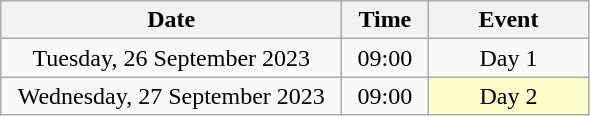<table class = "wikitable" style="text-align:center;">
<tr>
<th width=220>Date</th>
<th width=50>Time</th>
<th width=100>Event</th>
</tr>
<tr>
<td>Tuesday, 26 September 2023</td>
<td>09:00</td>
<td>Day 1</td>
</tr>
<tr>
<td>Wednesday, 27 September 2023</td>
<td>09:00</td>
<td bgcolor=ffffcc>Day 2</td>
</tr>
</table>
